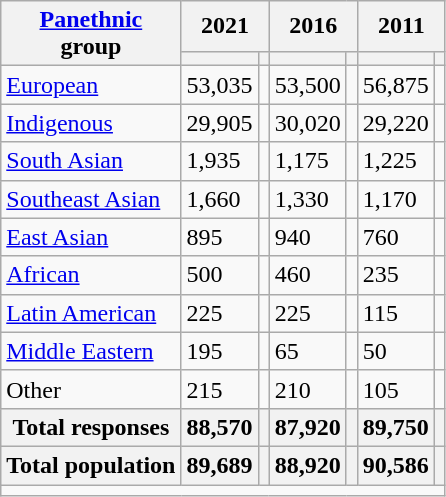<table class="wikitable collapsible sortable">
<tr>
<th rowspan="2"><a href='#'>Panethnic</a><br>group</th>
<th colspan="2">2021</th>
<th colspan="2">2016</th>
<th colspan="2">2011</th>
</tr>
<tr>
<th><a href='#'></a></th>
<th></th>
<th></th>
<th></th>
<th></th>
<th></th>
</tr>
<tr>
<td><a href='#'>European</a></td>
<td>53,035</td>
<td></td>
<td>53,500</td>
<td></td>
<td>56,875</td>
<td></td>
</tr>
<tr>
<td><a href='#'>Indigenous</a></td>
<td>29,905</td>
<td></td>
<td>30,020</td>
<td></td>
<td>29,220</td>
<td></td>
</tr>
<tr>
<td><a href='#'>South Asian</a></td>
<td>1,935</td>
<td></td>
<td>1,175</td>
<td></td>
<td>1,225</td>
<td></td>
</tr>
<tr>
<td><a href='#'>Southeast Asian</a></td>
<td>1,660</td>
<td></td>
<td>1,330</td>
<td></td>
<td>1,170</td>
<td></td>
</tr>
<tr>
<td><a href='#'>East Asian</a></td>
<td>895</td>
<td></td>
<td>940</td>
<td></td>
<td>760</td>
<td></td>
</tr>
<tr>
<td><a href='#'>African</a></td>
<td>500</td>
<td></td>
<td>460</td>
<td></td>
<td>235</td>
<td></td>
</tr>
<tr>
<td><a href='#'>Latin American</a></td>
<td>225</td>
<td></td>
<td>225</td>
<td></td>
<td>115</td>
<td></td>
</tr>
<tr>
<td><a href='#'>Middle Eastern</a></td>
<td>195</td>
<td></td>
<td>65</td>
<td></td>
<td>50</td>
<td></td>
</tr>
<tr>
<td>Other</td>
<td>215</td>
<td></td>
<td>210</td>
<td></td>
<td>105</td>
<td></td>
</tr>
<tr>
<th>Total responses</th>
<th>88,570</th>
<th></th>
<th>87,920</th>
<th></th>
<th>89,750</th>
<th></th>
</tr>
<tr>
<th>Total population</th>
<th>89,689</th>
<th></th>
<th>88,920</th>
<th></th>
<th>90,586</th>
<th></th>
</tr>
<tr class="sortbottom">
<td colspan="15"></td>
</tr>
</table>
